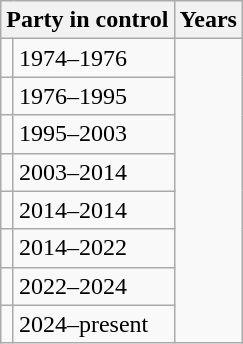<table class="wikitable">
<tr>
<th colspan="2">Party in control</th>
<th>Years</th>
</tr>
<tr>
<td></td>
<td>1974–1976</td>
</tr>
<tr>
<td></td>
<td>1976–1995</td>
</tr>
<tr>
<td></td>
<td>1995–2003</td>
</tr>
<tr>
<td></td>
<td>2003–2014</td>
</tr>
<tr>
<td></td>
<td>2014–2014</td>
</tr>
<tr>
<td></td>
<td>2014–2022</td>
</tr>
<tr>
<td></td>
<td>2022–2024</td>
</tr>
<tr>
<td></td>
<td>2024–present</td>
</tr>
</table>
